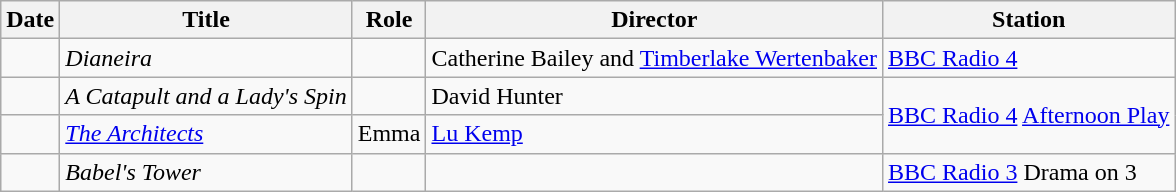<table class="wikitable sortable">
<tr>
<th>Date</th>
<th>Title</th>
<th>Role</th>
<th>Director</th>
<th>Station</th>
</tr>
<tr>
<td></td>
<td><em>Dianeira</em></td>
<td></td>
<td>Catherine Bailey and <a href='#'>Timberlake Wertenbaker</a></td>
<td><a href='#'>BBC Radio 4</a></td>
</tr>
<tr>
<td></td>
<td><em>A Catapult and a Lady's Spin</em></td>
<td></td>
<td>David Hunter</td>
<td rowspan=2><a href='#'>BBC Radio 4</a> <a href='#'>Afternoon Play</a></td>
</tr>
<tr>
<td></td>
<td><em><a href='#'>The Architects</a></em></td>
<td>Emma</td>
<td><a href='#'>Lu Kemp</a></td>
</tr>
<tr>
<td></td>
<td><em>Babel's Tower</em></td>
<td></td>
<td></td>
<td><a href='#'>BBC Radio 3</a> Drama on 3</td>
</tr>
</table>
